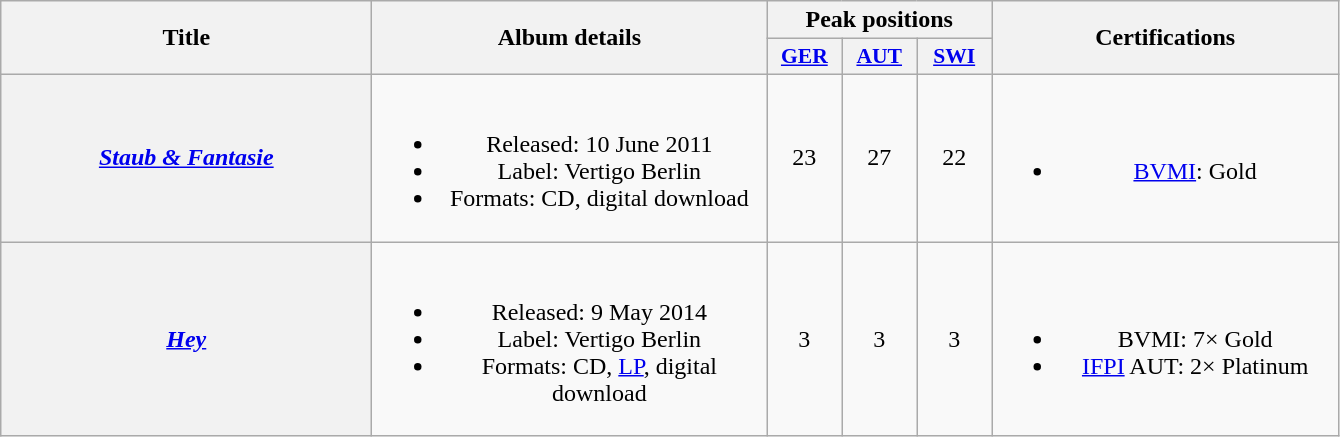<table class="wikitable plainrowheaders" style="text-align:center;" border="1">
<tr>
<th scope="col" rowspan="2" style="width:15em;">Title</th>
<th scope="col" rowspan="2" style="width:16em;">Album details</th>
<th scope="col" colspan="3">Peak positions</th>
<th scope="col" rowspan="2" style="width:14em;">Certifications</th>
</tr>
<tr>
<th scope="col" style="width:3em;font-size:90%;"><a href='#'>GER</a><br></th>
<th scope="col" style="width:3em;font-size:90%;"><a href='#'>AUT</a><br></th>
<th scope="col" style="width:3em;font-size:90%;"><a href='#'>SWI</a><br></th>
</tr>
<tr>
<th scope="row"><em><a href='#'>Staub & Fantasie</a></em></th>
<td><br><ul><li>Released: 10 June 2011</li><li>Label: Vertigo Berlin</li><li>Formats: CD, digital download</li></ul></td>
<td>23</td>
<td>27</td>
<td>22</td>
<td><br><ul><li><a href='#'>BVMI</a>: Gold</li></ul></td>
</tr>
<tr>
<th scope="row"><em><a href='#'>Hey</a></em></th>
<td><br><ul><li>Released: 9 May 2014</li><li>Label: Vertigo Berlin</li><li>Formats: CD, <a href='#'>LP</a>, digital download</li></ul></td>
<td>3</td>
<td>3</td>
<td>3</td>
<td><br><ul><li>BVMI: 7× Gold</li><li><a href='#'>IFPI</a> AUT: 2× Platinum</li></ul></td>
</tr>
</table>
